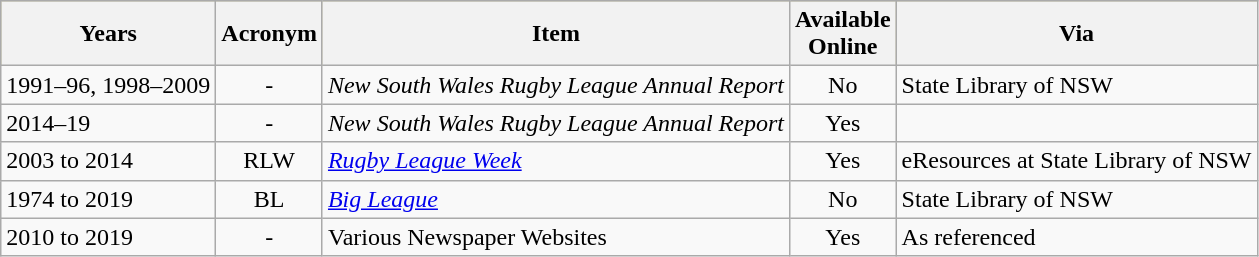<table class="wikitable">
<tr bgcolor=#bdb76b>
<th>Years</th>
<th>Acronym</th>
<th>Item</th>
<th>Available<br>Online</th>
<th>Via</th>
</tr>
<tr>
<td>1991–96, 1998–2009</td>
<td align=center>-</td>
<td><em>New South Wales Rugby League Annual Report</em></td>
<td align=center>No</td>
<td>State Library of NSW</td>
</tr>
<tr>
<td>2014–19</td>
<td align=center>-</td>
<td><em>New South Wales Rugby League Annual Report</em></td>
<td align=center>Yes</td>
<td></td>
</tr>
<tr>
<td>2003 to 2014</td>
<td align=center>RLW</td>
<td><em><a href='#'>Rugby League Week</a></em></td>
<td align=center>Yes</td>
<td>eResources at State Library of NSW</td>
</tr>
<tr>
<td>1974 to 2019</td>
<td align=center>BL</td>
<td><em><a href='#'>Big League</a></em></td>
<td align=center>No</td>
<td>State Library of NSW</td>
</tr>
<tr>
<td>2010 to 2019</td>
<td align=center>-</td>
<td>Various Newspaper Websites</td>
<td align=center>Yes</td>
<td>As referenced</td>
</tr>
</table>
